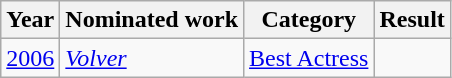<table class="wikitable sortable">
<tr>
<th>Year</th>
<th>Nominated work</th>
<th>Category</th>
<th>Result</th>
</tr>
<tr>
<td><a href='#'>2006</a></td>
<td><em><a href='#'>Volver</a></em></td>
<td><a href='#'>Best Actress</a></td>
<td></td>
</tr>
</table>
